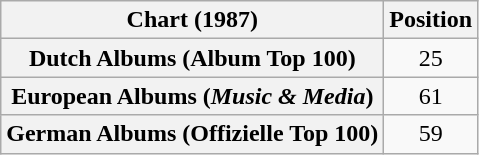<table class="wikitable sortable plainrowheaders" style="text-align:center">
<tr>
<th scope="col">Chart (1987)</th>
<th scope="col">Position</th>
</tr>
<tr>
<th scope="row">Dutch Albums (Album Top 100)</th>
<td>25</td>
</tr>
<tr>
<th scope="row">European Albums (<em>Music & Media</em>)</th>
<td>61</td>
</tr>
<tr>
<th scope="row">German Albums (Offizielle Top 100)</th>
<td>59</td>
</tr>
</table>
